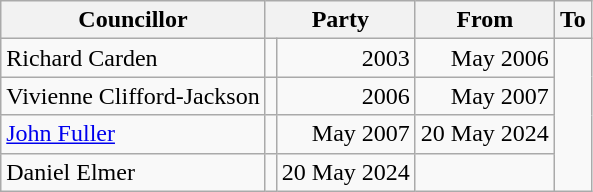<table class=wikitable>
<tr>
<th>Councillor</th>
<th colspan=2>Party</th>
<th>From</th>
<th>To</th>
</tr>
<tr>
<td>Richard Carden </td>
<td></td>
<td align=right>2003</td>
<td align=right>May 2006</td>
</tr>
<tr>
<td>Vivienne Clifford-Jackson</td>
<td></td>
<td align=right>2006</td>
<td align=right>May 2007</td>
</tr>
<tr>
<td><a href='#'>John Fuller</a></td>
<td></td>
<td align=right>May 2007</td>
<td align=right>20 May 2024</td>
</tr>
<tr>
<td>Daniel Elmer</td>
<td></td>
<td align=right>20 May 2024</td>
<td></td>
</tr>
</table>
